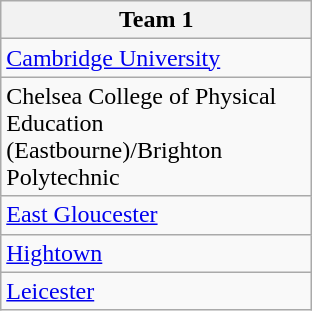<table class="wikitable" style="font-size: 100%">
<tr>
<th width=200>Team 1</th>
</tr>
<tr>
<td><a href='#'>Cambridge University</a></td>
</tr>
<tr>
<td>Chelsea College of Physical Education (Eastbourne)/Brighton Polytechnic</td>
</tr>
<tr>
<td><a href='#'>East Gloucester</a></td>
</tr>
<tr>
<td><a href='#'>Hightown</a></td>
</tr>
<tr>
<td><a href='#'>Leicester</a></td>
</tr>
</table>
